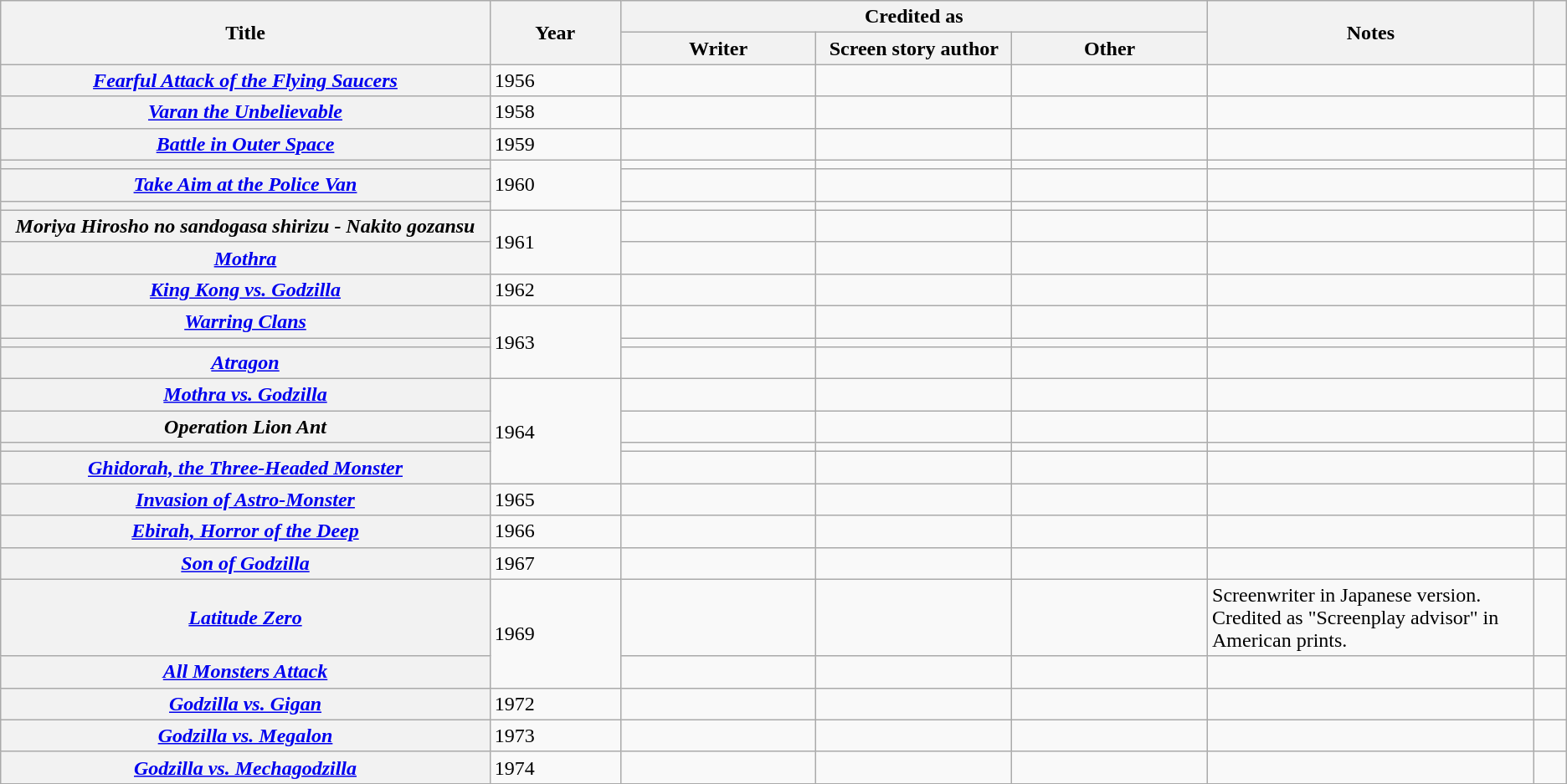<table class="wikitable sortable plainrowheaders">
<tr>
<th width="15%" rowspan="2" scope="col">Title</th>
<th width="4%" rowspan="2" scope="col">Year</th>
<th colspan="3" scope="col">Credited as</th>
<th width="10%" rowspan="2" scope="col" class="unsortable">Notes</th>
<th width="1%" rowspan="2" scope="col" class="unsortable"></th>
</tr>
<tr>
<th width=6%>Writer</th>
<th width=6%>Screen story author</th>
<th width=6%>Other</th>
</tr>
<tr>
<th scope="row"><em><a href='#'>Fearful Attack of the Flying Saucers</a></em></th>
<td>1956</td>
<td></td>
<td></td>
<td></td>
<td></td>
<td style="text-align:center;"></td>
</tr>
<tr>
<th scope="row"><em><a href='#'>Varan the Unbelievable</a></em></th>
<td>1958</td>
<td></td>
<td></td>
<td></td>
<td></td>
<td style="text-align:center;"></td>
</tr>
<tr>
<th scope="row"><em><a href='#'>Battle in Outer Space</a></em></th>
<td>1959</td>
<td></td>
<td></td>
<td></td>
<td></td>
<td style="text-align:center;"></td>
</tr>
<tr>
<th scope="row"></th>
<td rowspan="3">1960</td>
<td></td>
<td></td>
<td></td>
<td></td>
<td style="text-align:center;"></td>
</tr>
<tr>
<th scope="row"><em><a href='#'>Take Aim at the Police Van</a></em></th>
<td></td>
<td></td>
<td></td>
<td></td>
<td style="text-align:center;"></td>
</tr>
<tr>
<th scope="row"></th>
<td></td>
<td></td>
<td></td>
<td></td>
<td style="text-align:center;"></td>
</tr>
<tr>
<th scope="row"><em>Moriya Hirosho no sandogasa shirizu - Nakito gozansu</em></th>
<td rowspan="2">1961</td>
<td></td>
<td></td>
<td></td>
<td></td>
<td style="text-align:center;"></td>
</tr>
<tr>
<th scope="row"><em><a href='#'>Mothra</a></em></th>
<td></td>
<td></td>
<td></td>
<td></td>
<td style="text-align:center;"></td>
</tr>
<tr>
<th scope="row"><em><a href='#'>King Kong vs. Godzilla</a></em></th>
<td>1962</td>
<td></td>
<td></td>
<td></td>
<td></td>
<td style="text-align:center;"></td>
</tr>
<tr>
<th scope="row"><em><a href='#'>Warring Clans</a></em></th>
<td rowspan="3">1963</td>
<td></td>
<td></td>
<td></td>
<td></td>
<td style="text-align:center;"></td>
</tr>
<tr>
<th scope="row"></th>
<td></td>
<td></td>
<td></td>
<td></td>
<td style="text-align:center;"></td>
</tr>
<tr>
<th scope="row"><em><a href='#'>Atragon</a></em></th>
<td></td>
<td></td>
<td></td>
<td></td>
<td style="text-align:center;"></td>
</tr>
<tr>
<th scope="row"><em><a href='#'>Mothra vs. Godzilla</a></em></th>
<td rowspan="4">1964</td>
<td></td>
<td></td>
<td></td>
<td></td>
<td style="text-align:center;"></td>
</tr>
<tr>
<th scope="row"><em>Operation Lion Ant</em></th>
<td></td>
<td></td>
<td></td>
<td></td>
<td style="text-align:center;"></td>
</tr>
<tr>
<th scope="row"></th>
<td></td>
<td></td>
<td></td>
<td></td>
<td style="text-align:center;"></td>
</tr>
<tr>
<th scope="row"><em><a href='#'>Ghidorah, the Three-Headed Monster</a></em></th>
<td></td>
<td></td>
<td></td>
<td></td>
<td style="text-align:center;"></td>
</tr>
<tr>
<th scope="row"><em><a href='#'>Invasion of Astro-Monster</a></em></th>
<td>1965</td>
<td></td>
<td></td>
<td></td>
<td></td>
<td style="text-align:center;"></td>
</tr>
<tr>
<th scope="row"><em><a href='#'>Ebirah, Horror of the Deep</a></em></th>
<td>1966</td>
<td></td>
<td></td>
<td></td>
<td></td>
<td style="text-align:center;"></td>
</tr>
<tr>
<th scope="row"><em><a href='#'>Son of Godzilla</a></em></th>
<td>1967</td>
<td></td>
<td></td>
<td></td>
<td></td>
<td style="text-align:center;"></td>
</tr>
<tr>
<th scope="row"><em><a href='#'>Latitude Zero</a></em></th>
<td rowspan="2">1969</td>
<td></td>
<td></td>
<td></td>
<td>Screenwriter in Japanese version. Credited as "Screenplay advisor" in American prints.</td>
<td style="text-align:center;"></td>
</tr>
<tr>
<th scope="row"><em><a href='#'>All Monsters Attack</a></em></th>
<td></td>
<td></td>
<td></td>
<td></td>
<td style="text-align:center;"></td>
</tr>
<tr>
<th scope="row"><em><a href='#'>Godzilla vs. Gigan</a></em></th>
<td>1972</td>
<td></td>
<td></td>
<td></td>
<td></td>
<td style="text-align:center;"></td>
</tr>
<tr>
<th scope="row"><em><a href='#'>Godzilla vs. Megalon</a></em></th>
<td>1973</td>
<td></td>
<td></td>
<td></td>
<td></td>
<td style="text-align:center;"></td>
</tr>
<tr>
<th scope="row"><em><a href='#'>Godzilla vs. Mechagodzilla</a></em></th>
<td>1974</td>
<td></td>
<td></td>
<td></td>
<td></td>
<td style="text-align:center;"></td>
</tr>
<tr>
</tr>
</table>
